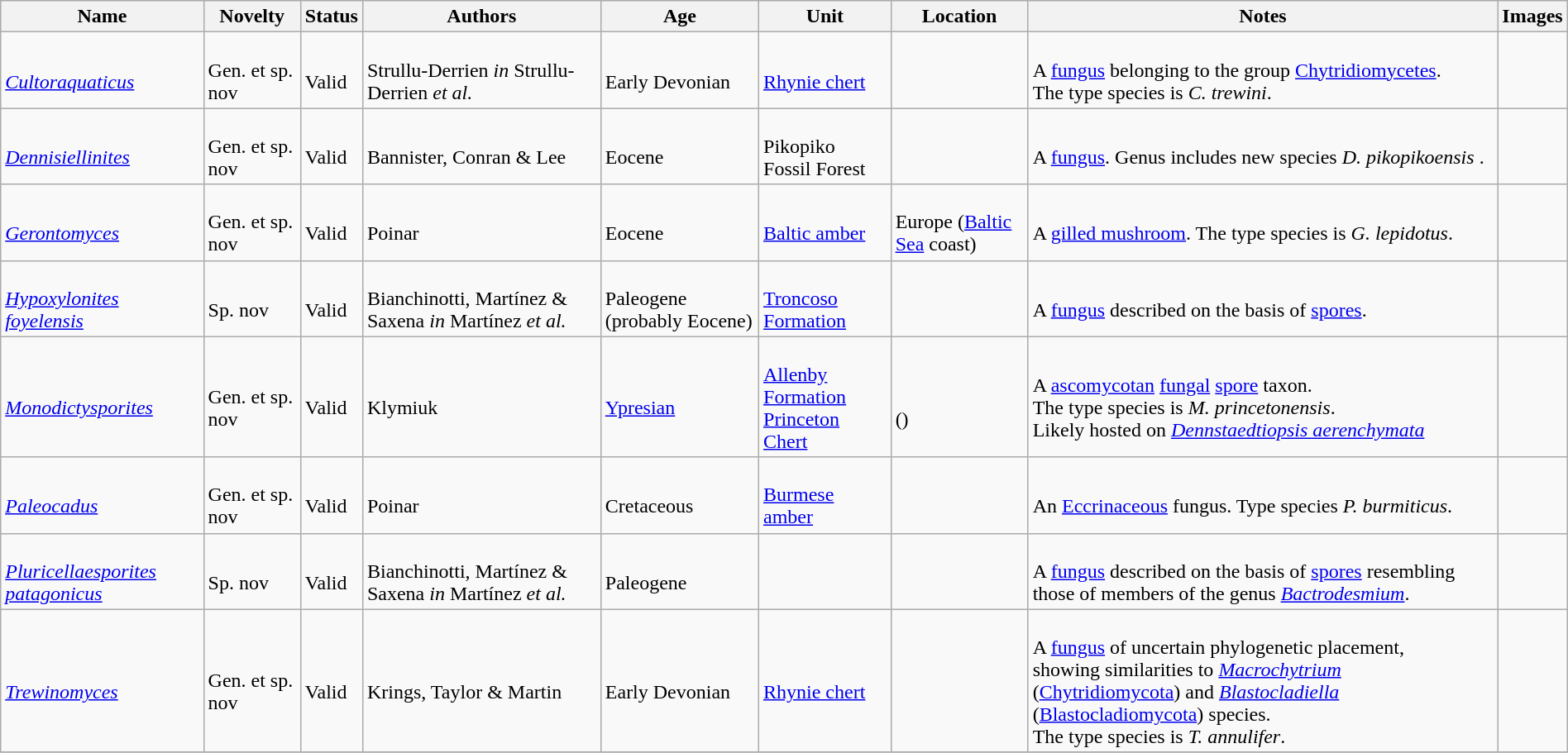<table class="wikitable sortable" align="center" width="100%">
<tr>
<th>Name</th>
<th>Novelty</th>
<th>Status</th>
<th>Authors</th>
<th>Age</th>
<th>Unit</th>
<th>Location</th>
<th>Notes</th>
<th>Images</th>
</tr>
<tr>
<td><br><em><a href='#'>Cultoraquaticus</a></em></td>
<td><br>Gen. et sp. nov</td>
<td><br>Valid</td>
<td><br>Strullu-Derrien <em>in</em> Strullu-Derrien <em>et al.</em></td>
<td><br>Early Devonian</td>
<td><br><a href='#'>Rhynie chert</a></td>
<td><br></td>
<td><br>A <a href='#'>fungus</a> belonging to the group <a href='#'>Chytridiomycetes</a>.<br> The type species is <em>C. trewini</em>.</td>
<td></td>
</tr>
<tr>
<td><br><em><a href='#'>Dennisiellinites</a></em></td>
<td><br>Gen. et sp. nov</td>
<td><br>Valid</td>
<td><br>Bannister, Conran & Lee</td>
<td><br>Eocene</td>
<td><br>Pikopiko Fossil Forest</td>
<td><br></td>
<td><br>A <a href='#'>fungus</a>. Genus includes new species <em>D. pikopikoensis </em>.</td>
<td></td>
</tr>
<tr>
<td><br><em><a href='#'>Gerontomyces</a></em></td>
<td><br>Gen. et sp. nov</td>
<td><br>Valid</td>
<td><br>Poinar</td>
<td><br>Eocene</td>
<td><br><a href='#'>Baltic amber</a></td>
<td><br>Europe (<a href='#'>Baltic Sea</a> coast)</td>
<td><br>A <a href='#'>gilled mushroom</a>. The type species is <em>G. lepidotus</em>.</td>
<td></td>
</tr>
<tr>
<td><br><em><a href='#'>Hypoxylonites foyelensis</a></em></td>
<td><br>Sp. nov</td>
<td><br>Valid</td>
<td><br>Bianchinotti, Martínez & Saxena <em>in</em> Martínez <em>et al.</em></td>
<td><br>Paleogene (probably Eocene)</td>
<td><br><a href='#'>Troncoso Formation</a></td>
<td><br></td>
<td><br>A <a href='#'>fungus</a> described on the basis of <a href='#'>spores</a>.</td>
<td></td>
</tr>
<tr>
<td><br><em><a href='#'>Monodictysporites</a></em></td>
<td><br>Gen. et sp. nov</td>
<td><br>Valid</td>
<td><br>Klymiuk</td>
<td><br><a href='#'>Ypresian</a></td>
<td><br><a href='#'>Allenby Formation</a><br><a href='#'>Princeton Chert</a></td>
<td><br><br>()</td>
<td><br>A <a href='#'>ascomycotan</a> <a href='#'>fungal</a> <a href='#'>spore</a> taxon.<br> The type species is <em>M. princetonensis</em>.<br> Likely hosted on <em><a href='#'>Dennstaedtiopsis aerenchymata</a></em></td>
<td></td>
</tr>
<tr>
<td><br><em><a href='#'>Paleocadus</a></em></td>
<td><br>Gen. et sp. nov</td>
<td><br>Valid</td>
<td><br>Poinar</td>
<td><br>Cretaceous</td>
<td><br><a href='#'>Burmese amber</a></td>
<td><br></td>
<td><br>An <a href='#'>Eccrinaceous</a> fungus. Type species <em>P. burmiticus</em>.</td>
<td></td>
</tr>
<tr>
<td><br><em><a href='#'>Pluricellaesporites patagonicus</a></em></td>
<td><br>Sp. nov</td>
<td><br>Valid</td>
<td><br>Bianchinotti, Martínez & Saxena <em>in</em> Martínez <em>et al.</em></td>
<td><br>Paleogene</td>
<td></td>
<td><br></td>
<td><br>A <a href='#'>fungus</a> described on the basis of <a href='#'>spores</a> resembling those of members of the genus <em><a href='#'>Bactrodesmium</a></em>.</td>
<td></td>
</tr>
<tr>
<td><br><em><a href='#'>Trewinomyces</a></em></td>
<td><br>Gen. et sp. nov</td>
<td><br>Valid</td>
<td><br>Krings, Taylor & Martin</td>
<td><br>Early Devonian</td>
<td><br><a href='#'>Rhynie chert</a></td>
<td><br></td>
<td><br>A <a href='#'>fungus</a> of uncertain phylogenetic placement,<br> showing similarities to <em><a href='#'>Macrochytrium</a></em> (<a href='#'>Chytridiomycota</a>) and <em><a href='#'>Blastocladiella</a></em> (<a href='#'>Blastocladiomycota</a>) species.<br> The type species is <em>T. annulifer</em>.</td>
<td></td>
</tr>
<tr>
</tr>
</table>
